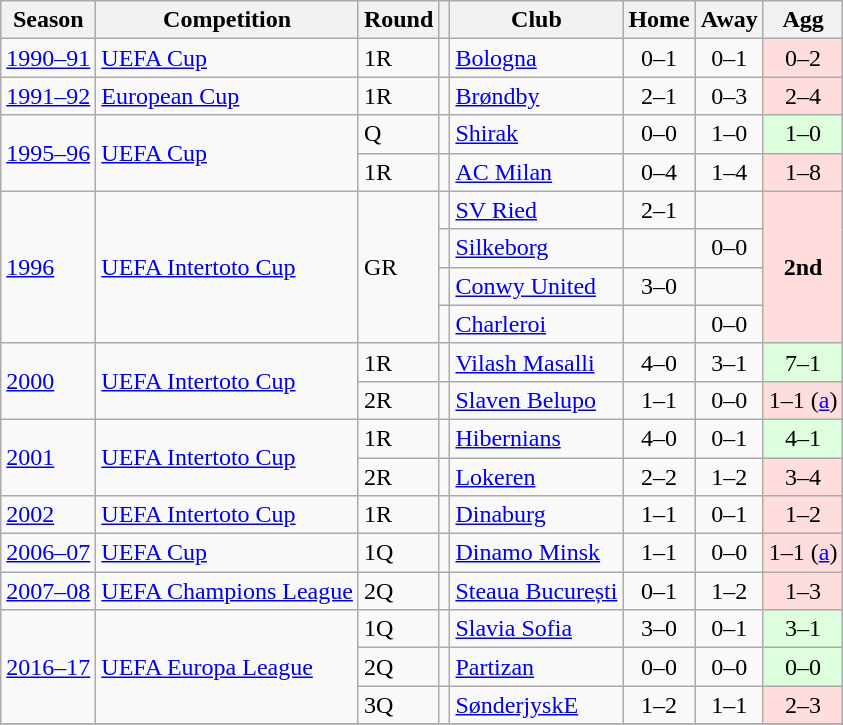<table class="wikitable">
<tr>
<th>Season</th>
<th>Competition</th>
<th>Round</th>
<th></th>
<th>Club</th>
<th>Home</th>
<th>Away</th>
<th>Agg</th>
</tr>
<tr>
<td><a href='#'>1990–91</a></td>
<td><a href='#'>UEFA Cup</a></td>
<td>1R</td>
<td></td>
<td><a href='#'>Bologna</a></td>
<td style="text-align: center;">0–1</td>
<td style="text-align: center;">0–1</td>
<td bgcolor="#ffdddd" style="text-align: center;">0–2</td>
</tr>
<tr>
<td><a href='#'>1991–92</a></td>
<td><a href='#'>European Cup</a></td>
<td>1R</td>
<td></td>
<td><a href='#'>Brøndby</a></td>
<td style="text-align: center;">2–1</td>
<td style="text-align: center;">0–3</td>
<td bgcolor="#ffdddd" style="text-align: center;">2–4</td>
</tr>
<tr>
<td rowspan="2"><a href='#'>1995–96</a></td>
<td rowspan="2"><a href='#'>UEFA Cup</a></td>
<td>Q</td>
<td></td>
<td><a href='#'>Shirak</a></td>
<td style="text-align: center;">0–0</td>
<td style="text-align: center;">1–0</td>
<td bgcolor="#ddffdd" style="text-align: center;">1–0</td>
</tr>
<tr>
<td>1R</td>
<td></td>
<td><a href='#'>AC Milan</a></td>
<td style="text-align: center;">0–4</td>
<td style="text-align: center;">1–4</td>
<td bgcolor="#ffdddd" style="text-align: center;">1–8</td>
</tr>
<tr>
<td rowspan="4"><a href='#'>1996</a></td>
<td rowspan="4"><a href='#'>UEFA Intertoto Cup</a></td>
<td rowspan="4">GR</td>
<td></td>
<td><a href='#'>SV Ried</a></td>
<td style="text-align: center;">2–1</td>
<td></td>
<td rowspan="4" bgcolor="#ffdddd" style="text-align: center;"><strong>2nd</strong></td>
</tr>
<tr>
<td></td>
<td><a href='#'>Silkeborg</a></td>
<td></td>
<td style="text-align: center;">0–0</td>
</tr>
<tr>
<td></td>
<td><a href='#'>Conwy United</a></td>
<td style="text-align: center;">3–0</td>
<td></td>
</tr>
<tr>
<td></td>
<td><a href='#'>Charleroi</a></td>
<td></td>
<td style="text-align: center;">0–0</td>
</tr>
<tr>
<td rowspan="2"><a href='#'>2000</a></td>
<td rowspan="2"><a href='#'>UEFA Intertoto Cup</a></td>
<td>1R</td>
<td></td>
<td><a href='#'>Vilash Masalli</a></td>
<td style="text-align: center;">4–0</td>
<td style="text-align: center;">3–1</td>
<td bgcolor="#ddffdd" style="text-align: center;">7–1</td>
</tr>
<tr>
<td>2R</td>
<td></td>
<td><a href='#'>Slaven Belupo</a></td>
<td style="text-align: center;">1–1</td>
<td style="text-align: center;">0–0</td>
<td bgcolor="#ffdddd" style="text-align: center;">1–1 (<a href='#'>a</a>)</td>
</tr>
<tr>
<td rowspan="2"><a href='#'>2001</a></td>
<td rowspan="2"><a href='#'>UEFA Intertoto Cup</a></td>
<td>1R</td>
<td></td>
<td><a href='#'>Hibernians</a></td>
<td style="text-align: center;">4–0</td>
<td style="text-align: center;">0–1</td>
<td bgcolor="#ddffdd" style="text-align: center;">4–1</td>
</tr>
<tr>
<td>2R</td>
<td></td>
<td><a href='#'>Lokeren</a></td>
<td style="text-align: center;">2–2</td>
<td style="text-align: center;">1–2</td>
<td bgcolor="#ffdddd" style="text-align: center;">3–4</td>
</tr>
<tr>
<td><a href='#'>2002</a></td>
<td><a href='#'>UEFA Intertoto Cup</a></td>
<td>1R</td>
<td></td>
<td><a href='#'>Dinaburg</a></td>
<td style="text-align: center;">1–1</td>
<td style="text-align: center;">0–1</td>
<td bgcolor="#ffdddd" style="text-align: center;">1–2</td>
</tr>
<tr>
<td><a href='#'>2006–07</a></td>
<td><a href='#'>UEFA Cup</a></td>
<td>1Q</td>
<td></td>
<td><a href='#'>Dinamo Minsk</a></td>
<td style="text-align: center;">1–1</td>
<td style="text-align: center;">0–0</td>
<td bgcolor="#ffdddd" style="text-align: center;">1–1 (<a href='#'>a</a>)</td>
</tr>
<tr>
<td><a href='#'>2007–08</a></td>
<td><a href='#'>UEFA Champions League</a></td>
<td>2Q</td>
<td></td>
<td><a href='#'>Steaua București</a></td>
<td style="text-align: center;">0–1</td>
<td style="text-align: center;">1–2</td>
<td bgcolor="#ffdddd" style="text-align: center;">1–3</td>
</tr>
<tr>
<td rowspan="3"><a href='#'>2016–17</a></td>
<td rowspan="3"><a href='#'>UEFA Europa League</a></td>
<td>1Q</td>
<td></td>
<td><a href='#'>Slavia Sofia</a></td>
<td style="text-align: center;">3–0</td>
<td style="text-align: center;">0–1</td>
<td bgcolor="#ddffdd" style="text-align: center;">3–1</td>
</tr>
<tr>
<td>2Q</td>
<td></td>
<td><a href='#'>Partizan</a></td>
<td style="text-align: center;">0–0</td>
<td style="text-align: center;">0–0</td>
<td bgcolor="#ddffdd" style="text-align: center;">0–0 </td>
</tr>
<tr>
<td>3Q</td>
<td></td>
<td><a href='#'>SønderjyskE</a></td>
<td style="text-align: center;">1–2</td>
<td style="text-align: center;">1–1</td>
<td bgcolor="#ffdddd" style="text-align: center;">2–3</td>
</tr>
<tr>
</tr>
</table>
